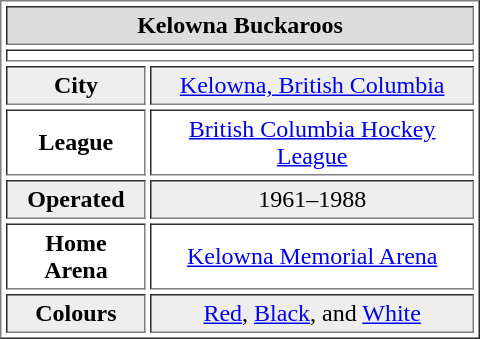<table border=1 align=right cellpadding=3 cellspacing=3 width=320 style = "margin-left: 0.5em">
<tr align="center" bgcolor="#dddddd">
<td colspan=2><strong>Kelowna Buckaroos</strong></td>
</tr>
<tr align="center">
<td colspan=2></td>
</tr>
<tr align="center" bgcolor="#eeeeee">
<td><strong>City</strong></td>
<td><a href='#'>Kelowna, British Columbia</a></td>
</tr>
<tr align="center">
<td><strong>League</strong></td>
<td><a href='#'>British Columbia Hockey League</a></td>
</tr>
<tr align="center"  bgcolor="#eeeeee">
<td><strong>Operated</strong></td>
<td>1961–1988</td>
</tr>
<tr align="center">
<td><strong>Home Arena</strong></td>
<td><a href='#'>Kelowna Memorial Arena</a></td>
</tr>
<tr align="center" bgcolor="#eeeeee">
<td><strong>Colours</strong></td>
<td><a href='#'>Red</a>, <a href='#'>Black</a>, and <a href='#'>White</a></td>
</tr>
</table>
